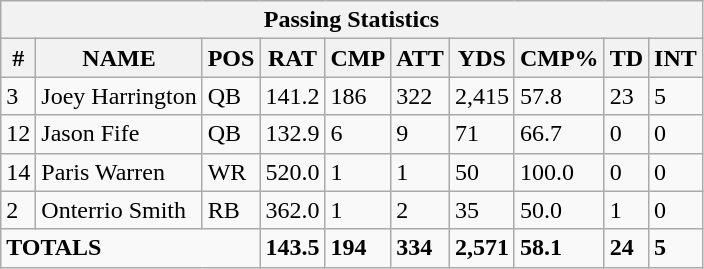<table class="wikitable sortable collapsible collapsed">
<tr>
<th colspan="10">Passing Statistics</th>
</tr>
<tr>
<th>#</th>
<th>NAME</th>
<th>POS</th>
<th>RAT</th>
<th>CMP</th>
<th>ATT</th>
<th>YDS</th>
<th>CMP%</th>
<th>TD</th>
<th>INT</th>
</tr>
<tr>
<td>3</td>
<td>Joey Harrington</td>
<td>QB</td>
<td>141.2</td>
<td>186</td>
<td>322</td>
<td>2,415</td>
<td>57.8</td>
<td>23</td>
<td>5</td>
</tr>
<tr>
<td>12</td>
<td>Jason Fife</td>
<td>QB</td>
<td>132.9</td>
<td>6</td>
<td>9</td>
<td>71</td>
<td>66.7</td>
<td>0</td>
<td>0</td>
</tr>
<tr>
<td>14</td>
<td>Paris Warren</td>
<td>WR</td>
<td>520.0</td>
<td>1</td>
<td>1</td>
<td>50</td>
<td>100.0</td>
<td>0</td>
<td>0</td>
</tr>
<tr>
<td>2</td>
<td>Onterrio Smith</td>
<td>RB</td>
<td>362.0</td>
<td>1</td>
<td>2</td>
<td>35</td>
<td>50.0</td>
<td>1</td>
<td>0</td>
</tr>
<tr>
<td colspan=3><strong>TOTALS</strong></td>
<td><strong>143.5</strong></td>
<td><strong>194</strong></td>
<td><strong>334</strong></td>
<td><strong>2,571</strong></td>
<td><strong>58.1</strong></td>
<td><strong>24</strong></td>
<td><strong>5</strong></td>
</tr>
</table>
